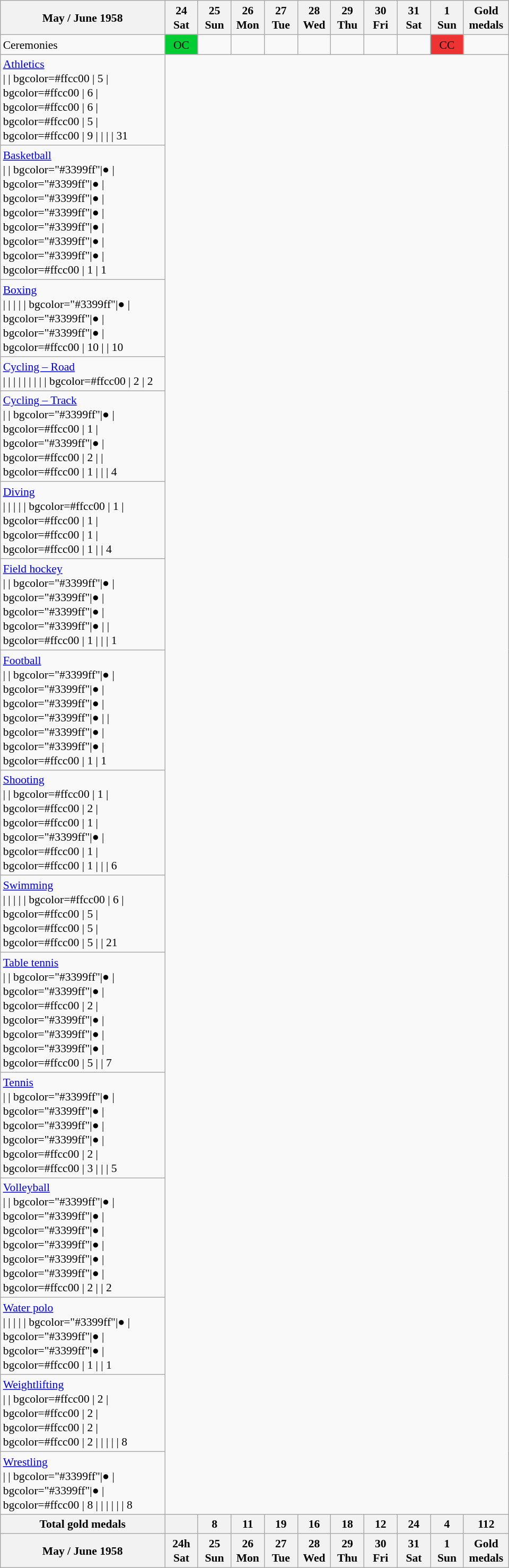<table class="wikitable" style="margin:0.5em auto; font-size:90%; line-height:1.25em;">
<tr>
<th width=200>May / June 1958</th>
<th width=35>24<br>Sat</th>
<th width=35>25<br>Sun</th>
<th width=35>26<br>Mon</th>
<th width=35>27<br>Tue</th>
<th width=35>28<br>Wed</th>
<th width=35>29<br>Thu</th>
<th width=35>30<br>Fri</th>
<th width=35>31<br>Sat</th>
<th width=35>1<br>Sun</th>
<th width=50>Gold<br>medals</th>
</tr>
<tr>
<td>Ceremonies</td>
<td bgcolor=#00cc33 align=center>OC</td>
<td></td>
<td></td>
<td></td>
<td></td>
<td></td>
<td></td>
<td></td>
<td bgcolor=#ee3333 align=center>CC</td>
<td></td>
</tr>
<tr align="center">
<td align="left"> <a href='#'>Athletics</a><br>| 
| bgcolor=#ffcc00 | 5
| bgcolor=#ffcc00 | 6
| bgcolor=#ffcc00 | 6
| bgcolor=#ffcc00 | 5
| bgcolor=#ffcc00 | 9
| 
| 
| 
| 31</td>
</tr>
<tr align="center">
<td align="left"> <a href='#'>Basketball</a><br>| 
| bgcolor="#3399ff"|●
| bgcolor="#3399ff"|●
| bgcolor="#3399ff"|●
| bgcolor="#3399ff"|●
| bgcolor="#3399ff"|●
| bgcolor="#3399ff"|●
| bgcolor="#3399ff"|●
| bgcolor=#ffcc00 | 1
| 1</td>
</tr>
<tr align="center">
<td align="left"> <a href='#'>Boxing</a><br>| 
| 
| 
| 
| bgcolor="#3399ff"|●
| bgcolor="#3399ff"|●
| bgcolor="#3399ff"|●
| bgcolor=#ffcc00 | 10
| 
| 10</td>
</tr>
<tr align="center">
<td align="left"> <a href='#'>Cycling – Road</a><br>| 
| 
| 
| 
| 
| 
| 
| 
| bgcolor=#ffcc00 | 2
| 2</td>
</tr>
<tr align="center">
<td align="left"> <a href='#'>Cycling – Track</a><br>| 
| bgcolor="#3399ff"|●
| bgcolor=#ffcc00 | 1
| bgcolor="#3399ff"|●
| bgcolor=#ffcc00 | 2
| 
| bgcolor=#ffcc00 | 1
| 
| 
| 4</td>
</tr>
<tr align="center">
<td align="left"> <a href='#'>Diving</a><br>| 
| 
| 
| 
| bgcolor=#ffcc00 | 1
| bgcolor=#ffcc00 | 1
| bgcolor=#ffcc00 | 1
| bgcolor=#ffcc00 | 1
| 
| 4</td>
</tr>
<tr align="center">
<td align="left"> <a href='#'>Field hockey</a><br>| 
| bgcolor="#3399ff"|●
| bgcolor="#3399ff"|●
| bgcolor="#3399ff"|●
| bgcolor="#3399ff"|●
| 
| bgcolor=#ffcc00 | 1
| 
| 
| 1</td>
</tr>
<tr align="center">
<td align="left"> <a href='#'>Football</a><br>| 
| bgcolor="#3399ff"|●
| bgcolor="#3399ff"|●
| bgcolor="#3399ff"|●
| bgcolor="#3399ff"|●
| 
| bgcolor="#3399ff"|●
| bgcolor="#3399ff"|●
| bgcolor=#ffcc00 | 1
| 1</td>
</tr>
<tr align="center">
<td align="left"> <a href='#'>Shooting</a><br>| 
| bgcolor=#ffcc00 | 1
| bgcolor=#ffcc00 | 2
| bgcolor=#ffcc00 | 1
| bgcolor="#3399ff"|●
| bgcolor=#ffcc00 | 1
| bgcolor=#ffcc00 | 1
| 
| 
| 6</td>
</tr>
<tr align="center">
<td align="left"> <a href='#'>Swimming</a><br>| 
| 
| 
| 
| bgcolor=#ffcc00 | 6
| bgcolor=#ffcc00 | 5
| bgcolor=#ffcc00 | 5
| bgcolor=#ffcc00 | 5
| 
| 21</td>
</tr>
<tr align="center">
<td align="left"> <a href='#'>Table tennis</a><br>| 
| bgcolor="#3399ff"|●
| bgcolor="#3399ff"|●
| bgcolor=#ffcc00 | 2
| bgcolor="#3399ff"|●
| bgcolor="#3399ff"|●
| bgcolor="#3399ff"|●
| bgcolor=#ffcc00 | 5
| 
| 7</td>
</tr>
<tr align="center">
<td align="left"> <a href='#'>Tennis</a><br>| 
| bgcolor="#3399ff"|●
| bgcolor="#3399ff"|●
| bgcolor="#3399ff"|●
| bgcolor="#3399ff"|●
| bgcolor=#ffcc00 | 2
| bgcolor=#ffcc00 | 3
| 
| 
| 5</td>
</tr>
<tr align="center">
<td align="left"> <a href='#'>Volleyball</a><br>| 
| bgcolor="#3399ff"|●
| bgcolor="#3399ff"|●
| bgcolor="#3399ff"|●
| bgcolor="#3399ff"|●
| bgcolor="#3399ff"|●
| bgcolor="#3399ff"|●
| bgcolor=#ffcc00 | 2
| 
| 2</td>
</tr>
<tr align="center">
<td align="left"> <a href='#'>Water polo</a><br>| 
| 
| 
| 
| bgcolor="#3399ff"|●
| bgcolor="#3399ff"|●
| bgcolor="#3399ff"|●
| bgcolor=#ffcc00 | 1
| 
| 1</td>
</tr>
<tr align="center">
<td align="left"> <a href='#'>Weightlifting</a><br>| 
| bgcolor=#ffcc00 | 2
| bgcolor=#ffcc00 | 2
| bgcolor=#ffcc00 | 2
| bgcolor=#ffcc00 | 2
| 
| 
| 
| 
| 8</td>
</tr>
<tr align="center">
<td align="left"> <a href='#'>Wrestling</a><br>| 
| bgcolor="#3399ff"|●
| bgcolor="#3399ff"|●
| bgcolor=#ffcc00 | 8
| 
| 
| 
| 
|
| 8</td>
</tr>
<tr>
<th>Total gold medals</th>
<th></th>
<th>8</th>
<th>11</th>
<th>19</th>
<th>16</th>
<th>18</th>
<th>12</th>
<th>24</th>
<th>4</th>
<th>112</th>
</tr>
<tr>
<th>May / June 1958</th>
<th>24h<br>Sat</th>
<th>25<br>Sun</th>
<th>26<br>Mon</th>
<th>27<br>Tue</th>
<th>28<br>Wed</th>
<th>29<br>Thu</th>
<th>30<br>Fri</th>
<th>31<br>Sat</th>
<th>1<br>Sun</th>
<th>Gold<br>medals</th>
</tr>
</table>
